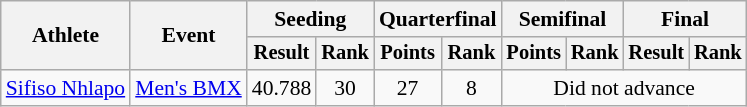<table class=wikitable style="font-size:90%">
<tr>
<th rowspan="2">Athlete</th>
<th rowspan="2">Event</th>
<th colspan="2">Seeding</th>
<th colspan="2">Quarterfinal</th>
<th colspan="2">Semifinal</th>
<th colspan="2">Final</th>
</tr>
<tr style="font-size:95%">
<th>Result</th>
<th>Rank</th>
<th>Points</th>
<th>Rank</th>
<th>Points</th>
<th>Rank</th>
<th>Result</th>
<th>Rank</th>
</tr>
<tr align=center>
<td align=left><a href='#'>Sifiso Nhlapo</a></td>
<td align=left><a href='#'>Men's BMX</a></td>
<td>40.788</td>
<td>30</td>
<td>27</td>
<td>8</td>
<td colspan=4>Did not advance</td>
</tr>
</table>
